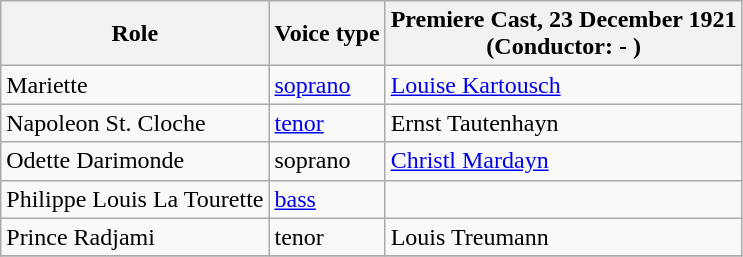<table class="wikitable">
<tr>
<th>Role</th>
<th>Voice type</th>
<th>Premiere Cast, 23 December 1921<br>(Conductor: - )</th>
</tr>
<tr>
<td>Mariette</td>
<td><a href='#'>soprano</a></td>
<td><a href='#'>Louise Kartousch</a></td>
</tr>
<tr>
<td>Napoleon St. Cloche</td>
<td><a href='#'>tenor</a></td>
<td>Ernst Tautenhayn</td>
</tr>
<tr>
<td>Odette Darimonde</td>
<td>soprano</td>
<td><a href='#'>Christl Mardayn</a></td>
</tr>
<tr>
<td>Philippe Louis La Tourette</td>
<td><a href='#'>bass</a></td>
<td></td>
</tr>
<tr>
<td>Prince Radjami</td>
<td>tenor</td>
<td>Louis Treumann</td>
</tr>
<tr>
</tr>
</table>
